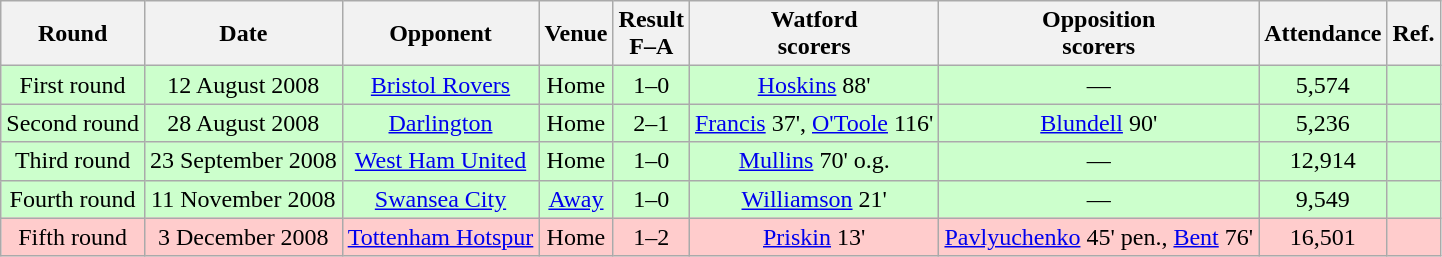<table class="wikitable sortable" style="text-align: center;">
<tr>
<th>Round</th>
<th>Date</th>
<th>Opponent</th>
<th>Venue</th>
<th>Result<br>F–A</th>
<th class="unsortable">Watford<br>scorers</th>
<th class="unsortable">Opposition<br>scorers</th>
<th>Attendance</th>
<th class=unsortable>Ref.</th>
</tr>
<tr style="background:#cfc">
<td>First round</td>
<td>12 August 2008</td>
<td><a href='#'>Bristol Rovers</a></td>
<td>Home</td>
<td>1–0</td>
<td><a href='#'>Hoskins</a> 88'</td>
<td>—</td>
<td>5,574</td>
<td></td>
</tr>
<tr style="background:#cfc">
<td>Second round</td>
<td>28 August 2008</td>
<td><a href='#'>Darlington</a></td>
<td>Home</td>
<td>2–1 </td>
<td><a href='#'>Francis</a> 37', <a href='#'>O'Toole</a> 116'</td>
<td><a href='#'>Blundell</a> 90'</td>
<td>5,236</td>
<td></td>
</tr>
<tr style="background:#cfc">
<td>Third round</td>
<td>23 September 2008</td>
<td><a href='#'>West Ham United</a></td>
<td>Home</td>
<td>1–0</td>
<td><a href='#'>Mullins</a> 70' o.g.</td>
<td>—</td>
<td>12,914</td>
<td></td>
</tr>
<tr style="background:#cfc">
<td>Fourth round</td>
<td>11 November 2008</td>
<td><a href='#'>Swansea City</a></td>
<td><a href='#'>Away</a></td>
<td>1–0</td>
<td><a href='#'>Williamson</a> 21'</td>
<td>—</td>
<td>9,549</td>
<td></td>
</tr>
<tr style="background:#fcc">
<td>Fifth round</td>
<td>3 December 2008</td>
<td><a href='#'>Tottenham Hotspur</a></td>
<td>Home</td>
<td>1–2</td>
<td><a href='#'>Priskin</a> 13'</td>
<td><a href='#'>Pavlyuchenko</a> 45' pen., <a href='#'>Bent</a> 76'</td>
<td>16,501</td>
<td></td>
</tr>
</table>
